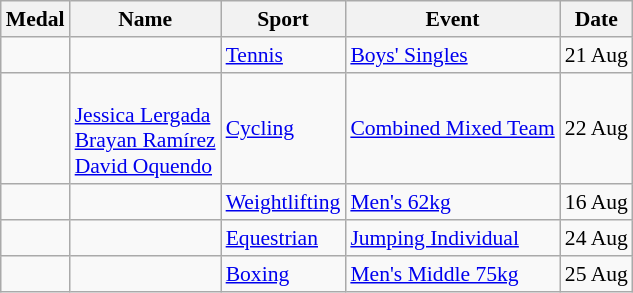<table class="wikitable sortable" style="font-size:90%">
<tr>
<th>Medal</th>
<th>Name</th>
<th>Sport</th>
<th>Event</th>
<th>Date</th>
</tr>
<tr>
<td></td>
<td></td>
<td><a href='#'>Tennis</a></td>
<td><a href='#'>Boys' Singles</a></td>
<td>21 Aug</td>
</tr>
<tr>
<td></td>
<td><br><a href='#'>Jessica Lergada</a><br><a href='#'>Brayan Ramírez</a><br><a href='#'>David Oquendo</a></td>
<td><a href='#'>Cycling</a></td>
<td><a href='#'>Combined Mixed Team</a></td>
<td>22 Aug</td>
</tr>
<tr>
<td></td>
<td></td>
<td><a href='#'>Weightlifting</a></td>
<td><a href='#'>Men's 62kg</a></td>
<td>16 Aug</td>
</tr>
<tr>
<td></td>
<td></td>
<td><a href='#'>Equestrian</a></td>
<td><a href='#'>Jumping Individual</a></td>
<td>24 Aug</td>
</tr>
<tr>
<td></td>
<td></td>
<td><a href='#'>Boxing</a></td>
<td><a href='#'>Men's Middle 75kg</a></td>
<td>25 Aug</td>
</tr>
</table>
